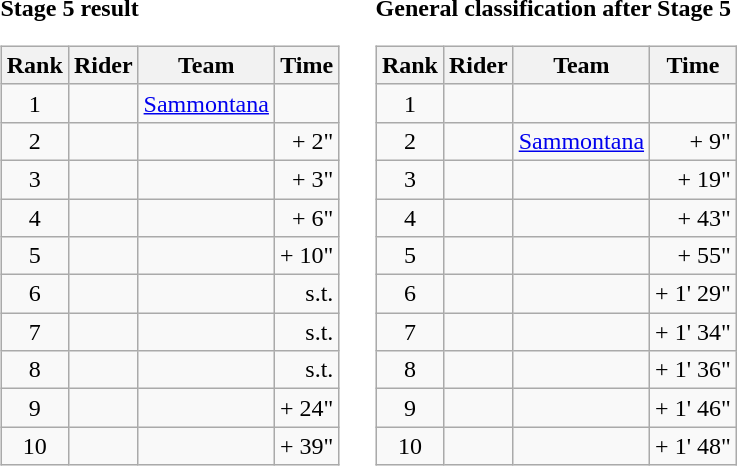<table>
<tr>
<td><strong>Stage 5 result</strong><br><table class="wikitable">
<tr>
<th scope="col">Rank</th>
<th scope="col">Rider</th>
<th scope="col">Team</th>
<th scope="col">Time</th>
</tr>
<tr>
<td style="text-align:center;">1</td>
<td></td>
<td><a href='#'>Sammontana</a></td>
<td style="text-align:right;"></td>
</tr>
<tr>
<td style="text-align:center;">2</td>
<td></td>
<td></td>
<td style="text-align:right;">+ 2"</td>
</tr>
<tr>
<td style="text-align:center;">3</td>
<td></td>
<td></td>
<td style="text-align:right;">+ 3"</td>
</tr>
<tr>
<td style="text-align:center;">4</td>
<td></td>
<td></td>
<td style="text-align:right;">+ 6"</td>
</tr>
<tr>
<td style="text-align:center;">5</td>
<td></td>
<td></td>
<td style="text-align:right;">+ 10"</td>
</tr>
<tr>
<td style="text-align:center;">6</td>
<td></td>
<td></td>
<td style="text-align:right;">s.t.</td>
</tr>
<tr>
<td style="text-align:center;">7</td>
<td></td>
<td></td>
<td style="text-align:right;">s.t.</td>
</tr>
<tr>
<td style="text-align:center;">8</td>
<td></td>
<td></td>
<td style="text-align:right;">s.t.</td>
</tr>
<tr>
<td style="text-align:center;">9</td>
<td></td>
<td></td>
<td style="text-align:right;">+ 24"</td>
</tr>
<tr>
<td style="text-align:center;">10</td>
<td></td>
<td></td>
<td style="text-align:right;">+ 39"</td>
</tr>
</table>
</td>
<td></td>
<td><strong>General classification after Stage 5</strong><br><table class="wikitable">
<tr>
<th scope="col">Rank</th>
<th scope="col">Rider</th>
<th scope="col">Team</th>
<th scope="col">Time</th>
</tr>
<tr>
<td style="text-align:center;">1</td>
<td></td>
<td></td>
<td style="text-align:right;"></td>
</tr>
<tr>
<td style="text-align:center;">2</td>
<td></td>
<td><a href='#'>Sammontana</a></td>
<td style="text-align:right;">+ 9"</td>
</tr>
<tr>
<td style="text-align:center;">3</td>
<td></td>
<td></td>
<td style="text-align:right;">+ 19"</td>
</tr>
<tr>
<td style="text-align:center;">4</td>
<td></td>
<td></td>
<td style="text-align:right;">+ 43"</td>
</tr>
<tr>
<td style="text-align:center;">5</td>
<td></td>
<td></td>
<td style="text-align:right;">+ 55"</td>
</tr>
<tr>
<td style="text-align:center;">6</td>
<td></td>
<td></td>
<td style="text-align:right;">+ 1' 29"</td>
</tr>
<tr>
<td style="text-align:center;">7</td>
<td></td>
<td></td>
<td style="text-align:right;">+ 1' 34"</td>
</tr>
<tr>
<td style="text-align:center;">8</td>
<td></td>
<td></td>
<td style="text-align:right;">+ 1' 36"</td>
</tr>
<tr>
<td style="text-align:center;">9</td>
<td></td>
<td></td>
<td style="text-align:right;">+ 1' 46"</td>
</tr>
<tr>
<td style="text-align:center;">10</td>
<td></td>
<td></td>
<td style="text-align:right;">+ 1' 48"</td>
</tr>
</table>
</td>
</tr>
</table>
